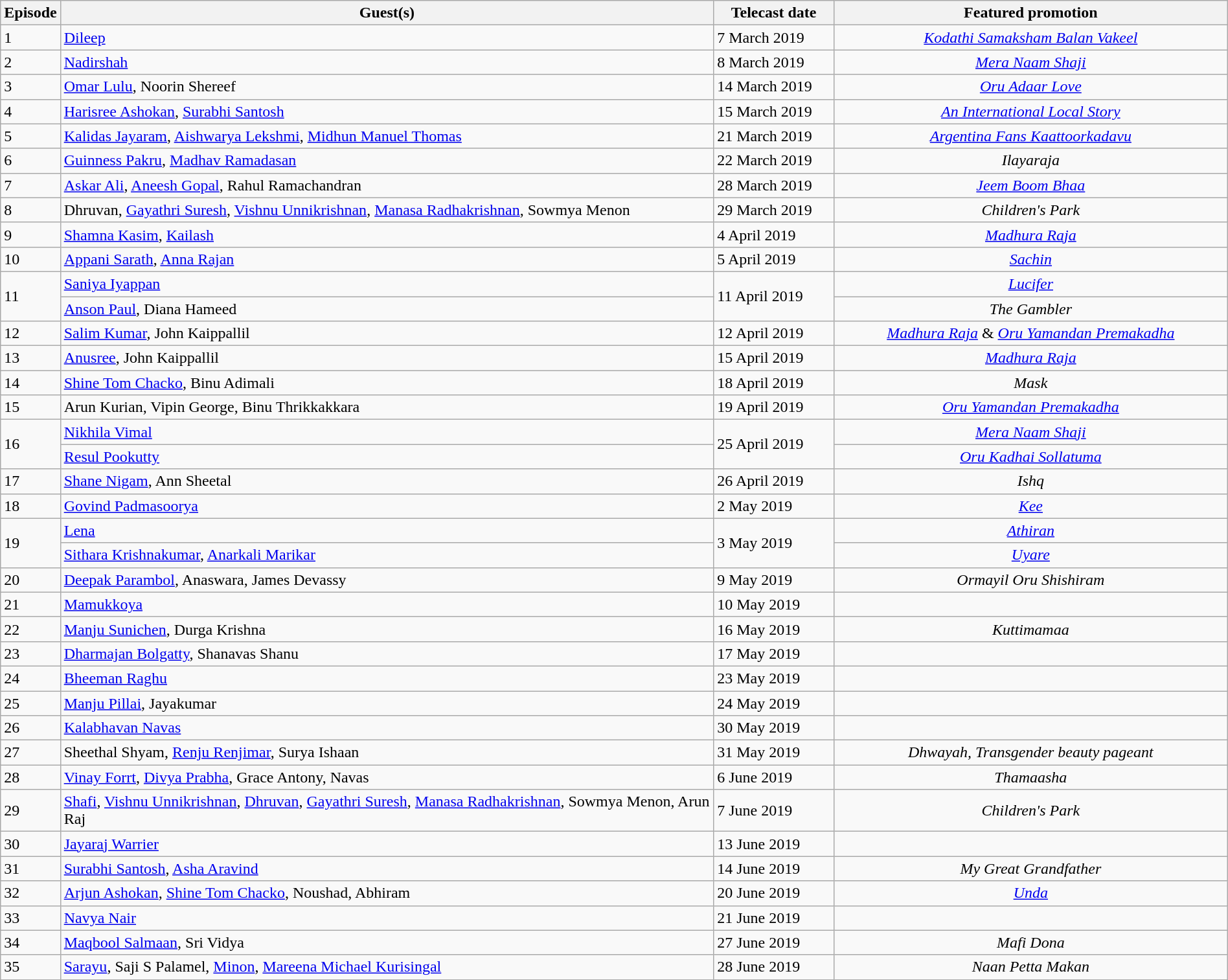<table class="wikitable sortable" style="width:100%">
<tr>
<th width="2%">Episode</th>
<th width="55%">Guest(s)</th>
<th width="10%">Telecast date</th>
<th width="45%">Featured promotion</th>
</tr>
<tr>
<td>1</td>
<td><a href='#'>Dileep</a></td>
<td>7 March 2019</td>
<td style="text-align:center"><em><a href='#'>Kodathi Samaksham Balan Vakeel</a></em></td>
</tr>
<tr>
<td>2</td>
<td><a href='#'>Nadirshah</a></td>
<td>8 March 2019</td>
<td style="text-align:center"><em><a href='#'>Mera Naam Shaji</a></em></td>
</tr>
<tr>
<td>3</td>
<td><a href='#'>Omar Lulu</a>, Noorin Shereef</td>
<td>14 March 2019</td>
<td style="text-align:center"><em><a href='#'>Oru Adaar Love</a></em></td>
</tr>
<tr>
<td>4</td>
<td><a href='#'>Harisree Ashokan</a>, <a href='#'>Surabhi Santosh</a></td>
<td>15 March 2019</td>
<td style="text-align:center"><em><a href='#'>An International Local Story</a></em></td>
</tr>
<tr>
<td>5</td>
<td><a href='#'>Kalidas Jayaram</a>, <a href='#'>Aishwarya Lekshmi</a>, <a href='#'>Midhun Manuel Thomas</a></td>
<td>21 March 2019</td>
<td style="text-align:center"><em><a href='#'>Argentina Fans Kaattoorkadavu</a></em></td>
</tr>
<tr>
<td>6</td>
<td><a href='#'>Guinness Pakru</a>, <a href='#'>Madhav Ramadasan</a></td>
<td>22 March 2019</td>
<td style="text-align:center"><em>Ilayaraja</em></td>
</tr>
<tr>
<td>7</td>
<td><a href='#'>Askar Ali</a>, <a href='#'>Aneesh Gopal</a>, Rahul Ramachandran</td>
<td>28 March 2019</td>
<td style="text-align:center"><em><a href='#'>Jeem Boom Bhaa</a></em></td>
</tr>
<tr>
<td>8</td>
<td>Dhruvan, <a href='#'>Gayathri Suresh</a>, <a href='#'>Vishnu Unnikrishnan</a>, <a href='#'>Manasa Radhakrishnan</a>, Sowmya Menon</td>
<td>29 March 2019</td>
<td style="text-align:center"><em>Children's Park</em></td>
</tr>
<tr>
<td>9</td>
<td><a href='#'>Shamna Kasim</a>, <a href='#'>Kailash</a></td>
<td>4 April 2019</td>
<td style="text-align:center"><em><a href='#'>Madhura Raja</a></em></td>
</tr>
<tr>
<td>10</td>
<td><a href='#'>Appani Sarath</a>, <a href='#'>Anna Rajan</a></td>
<td>5 April 2019</td>
<td style="text-align:center"><em><a href='#'>Sachin</a></em></td>
</tr>
<tr>
<td rowspan=2>11</td>
<td><a href='#'>Saniya Iyappan</a></td>
<td rowspan=2>11 April 2019</td>
<td style="text-align:center"><em><a href='#'>Lucifer</a></em></td>
</tr>
<tr>
<td><a href='#'>Anson Paul</a>, Diana Hameed</td>
<td style="text-align:center"><em>The Gambler</em></td>
</tr>
<tr>
<td>12</td>
<td><a href='#'>Salim Kumar</a>, John Kaippallil</td>
<td>12 April 2019</td>
<td style="text-align:center"><em><a href='#'>Madhura Raja</a></em> & <em><a href='#'>Oru Yamandan Premakadha</a></em></td>
</tr>
<tr>
<td>13</td>
<td><a href='#'>Anusree</a>, John Kaippallil</td>
<td>15 April 2019</td>
<td style="text-align:center"><em><a href='#'>Madhura Raja</a></em></td>
</tr>
<tr>
<td>14</td>
<td><a href='#'>Shine Tom Chacko</a>, Binu Adimali</td>
<td>18 April 2019</td>
<td style="text-align:center"><em>Mask</em></td>
</tr>
<tr>
<td>15</td>
<td>Arun Kurian, Vipin George, Binu Thrikkakkara</td>
<td>19 April 2019</td>
<td style="text-align:center"><em><a href='#'>Oru Yamandan Premakadha</a></em></td>
</tr>
<tr>
<td rowspan=2>16</td>
<td><a href='#'>Nikhila Vimal</a></td>
<td rowspan=2>25 April 2019</td>
<td style="text-align:center"><em><a href='#'>Mera Naam Shaji</a></em></td>
</tr>
<tr>
<td><a href='#'>Resul Pookutty</a></td>
<td style="text-align:center"><em><a href='#'>Oru Kadhai Sollatuma</a></em></td>
</tr>
<tr>
<td>17</td>
<td><a href='#'>Shane Nigam</a>, Ann Sheetal</td>
<td>26 April 2019</td>
<td style="text-align:center"><em>Ishq</em></td>
</tr>
<tr>
<td>18</td>
<td><a href='#'>Govind Padmasoorya</a></td>
<td>2 May 2019</td>
<td style="text-align:center"><em><a href='#'>Kee</a></em></td>
</tr>
<tr>
<td rowspan=2>19</td>
<td><a href='#'>Lena</a></td>
<td rowspan=2>3 May 2019</td>
<td style="text-align:center"><em><a href='#'>Athiran</a></em></td>
</tr>
<tr>
<td><a href='#'>Sithara Krishnakumar</a>, <a href='#'>Anarkali Marikar</a></td>
<td style="text-align:center"><em><a href='#'>Uyare</a></em></td>
</tr>
<tr>
<td>20</td>
<td><a href='#'>Deepak Parambol</a>, Anaswara, James Devassy</td>
<td>9 May 2019</td>
<td style="text-align:center"><em>Ormayil Oru Shishiram</em></td>
</tr>
<tr>
<td>21</td>
<td><a href='#'>Mamukkoya</a></td>
<td>10 May 2019</td>
<td></td>
</tr>
<tr>
<td>22</td>
<td><a href='#'>Manju Sunichen</a>, Durga Krishna</td>
<td>16 May 2019</td>
<td style="text-align:center"><em>Kuttimamaa</em></td>
</tr>
<tr>
<td>23</td>
<td><a href='#'>Dharmajan Bolgatty</a>, Shanavas Shanu</td>
<td>17 May 2019</td>
<td></td>
</tr>
<tr>
<td>24</td>
<td><a href='#'>Bheeman Raghu</a></td>
<td>23 May 2019</td>
<td></td>
</tr>
<tr>
<td>25</td>
<td><a href='#'>Manju Pillai</a>, Jayakumar</td>
<td>24 May 2019</td>
<td></td>
</tr>
<tr>
<td>26</td>
<td><a href='#'>Kalabhavan Navas</a></td>
<td>30 May 2019</td>
<td></td>
</tr>
<tr>
<td>27</td>
<td>Sheethal Shyam, <a href='#'>Renju Renjimar</a>, Surya Ishaan</td>
<td>31 May 2019</td>
<td style="text-align:center"><em>Dhwayah, Transgender beauty pageant</em></td>
</tr>
<tr>
<td>28</td>
<td><a href='#'>Vinay Forrt</a>, <a href='#'>Divya Prabha</a>, Grace Antony, Navas</td>
<td>6 June 2019</td>
<td style="text-align:center"><em>Thamaasha</em></td>
</tr>
<tr>
<td>29</td>
<td><a href='#'>Shafi</a>, <a href='#'>Vishnu Unnikrishnan</a>, <a href='#'>Dhruvan</a>, <a href='#'>Gayathri Suresh</a>, <a href='#'>Manasa Radhakrishnan</a>, Sowmya Menon, Arun Raj</td>
<td>7 June 2019</td>
<td style="text-align:center"><em>Children's Park</em></td>
</tr>
<tr>
<td>30</td>
<td><a href='#'>Jayaraj Warrier</a></td>
<td>13 June 2019</td>
<td></td>
</tr>
<tr>
<td>31</td>
<td><a href='#'>Surabhi Santosh</a>, <a href='#'>Asha Aravind</a></td>
<td>14 June 2019</td>
<td style="text-align:center"><em>My Great Grandfather</em></td>
</tr>
<tr>
<td>32</td>
<td><a href='#'>Arjun Ashokan</a>, <a href='#'>Shine Tom Chacko</a>, Noushad, Abhiram</td>
<td>20 June 2019</td>
<td style="text-align:center"><em><a href='#'>Unda</a></em></td>
</tr>
<tr>
<td>33</td>
<td><a href='#'>Navya Nair</a></td>
<td>21 June 2019</td>
<td></td>
</tr>
<tr>
<td>34</td>
<td><a href='#'>Maqbool Salmaan</a>, Sri Vidya</td>
<td>27 June 2019</td>
<td style="text-align:center"><em>Mafi Dona</em></td>
</tr>
<tr>
<td>35</td>
<td><a href='#'>Sarayu</a>, Saji S Palamel, <a href='#'>Minon</a>, <a href='#'>Mareena Michael Kurisingal</a></td>
<td>28 June 2019</td>
<td style="text-align:center"><em>Naan Petta Makan</em></td>
</tr>
</table>
